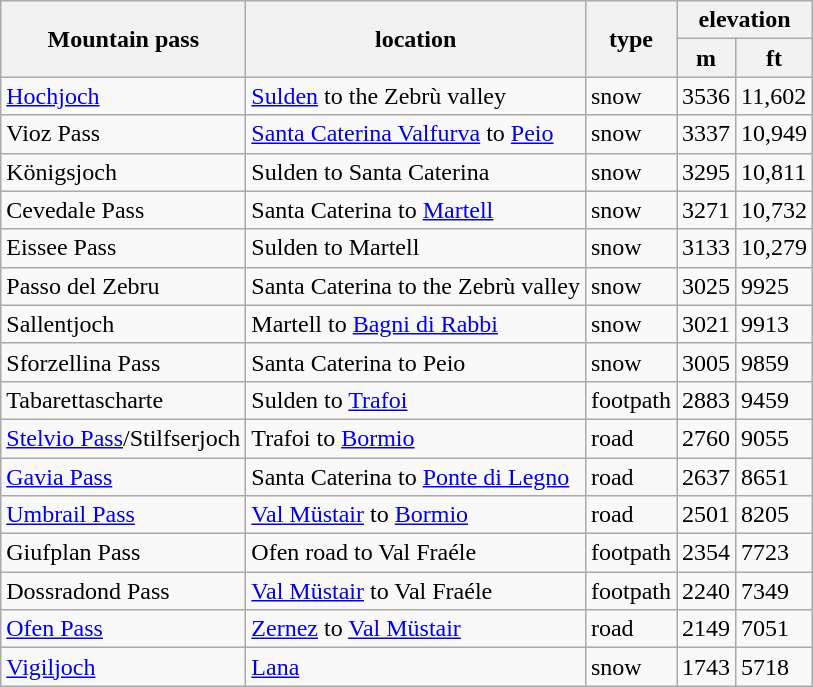<table class="wikitable">
<tr>
<th rowspan=2>Mountain pass</th>
<th rowspan=2>location</th>
<th rowspan=2>type</th>
<th colspan=2>elevation</th>
</tr>
<tr>
<th>m</th>
<th>ft</th>
</tr>
<tr>
<td><a href='#'>Hochjoch</a></td>
<td><a href='#'>Sulden</a> to the Zebrù valley</td>
<td>snow</td>
<td>3536</td>
<td>11,602</td>
</tr>
<tr>
<td>Vioz Pass</td>
<td><a href='#'>Santa Caterina Valfurva</a> to <a href='#'>Peio</a></td>
<td>snow</td>
<td>3337</td>
<td>10,949</td>
</tr>
<tr>
<td>Königsjoch</td>
<td>Sulden to Santa Caterina</td>
<td>snow</td>
<td>3295</td>
<td>10,811</td>
</tr>
<tr>
<td>Cevedale Pass</td>
<td>Santa Caterina to <a href='#'>Martell</a></td>
<td>snow</td>
<td>3271</td>
<td>10,732</td>
</tr>
<tr>
<td>Eissee Pass</td>
<td>Sulden to Martell</td>
<td>snow</td>
<td>3133</td>
<td>10,279</td>
</tr>
<tr>
<td>Passo del Zebru</td>
<td>Santa Caterina to the Zebrù valley</td>
<td>snow</td>
<td>3025</td>
<td>9925</td>
</tr>
<tr>
<td>Sallentjoch</td>
<td>Martell to <a href='#'>Bagni di Rabbi</a></td>
<td>snow</td>
<td>3021</td>
<td>9913</td>
</tr>
<tr>
<td>Sforzellina Pass</td>
<td>Santa Caterina to Peio</td>
<td>snow</td>
<td>3005</td>
<td>9859</td>
</tr>
<tr>
<td>Tabarettascharte</td>
<td>Sulden to <a href='#'>Trafoi</a></td>
<td>footpath</td>
<td>2883</td>
<td>9459</td>
</tr>
<tr>
<td><a href='#'>Stelvio Pass</a>/Stilfserjoch</td>
<td>Trafoi to <a href='#'>Bormio</a></td>
<td>road</td>
<td>2760</td>
<td>9055</td>
</tr>
<tr>
<td><a href='#'>Gavia Pass</a></td>
<td>Santa Caterina to <a href='#'>Ponte di Legno</a></td>
<td>road</td>
<td>2637</td>
<td>8651</td>
</tr>
<tr>
<td><a href='#'>Umbrail Pass</a></td>
<td><a href='#'>Val Müstair</a> to <a href='#'>Bormio</a></td>
<td>road</td>
<td>2501</td>
<td>8205</td>
</tr>
<tr>
<td>Giufplan Pass</td>
<td>Ofen road to Val Fraéle</td>
<td>footpath</td>
<td>2354</td>
<td>7723</td>
</tr>
<tr>
<td>Dossradond Pass</td>
<td><a href='#'>Val Müstair</a> to Val Fraéle</td>
<td>footpath</td>
<td>2240</td>
<td>7349</td>
</tr>
<tr>
<td><a href='#'>Ofen Pass</a></td>
<td><a href='#'>Zernez</a> to <a href='#'>Val Müstair</a></td>
<td>road</td>
<td>2149</td>
<td>7051</td>
</tr>
<tr>
<td><a href='#'>Vigiljoch</a></td>
<td><a href='#'>Lana</a></td>
<td>snow</td>
<td>1743</td>
<td>5718</td>
</tr>
</table>
